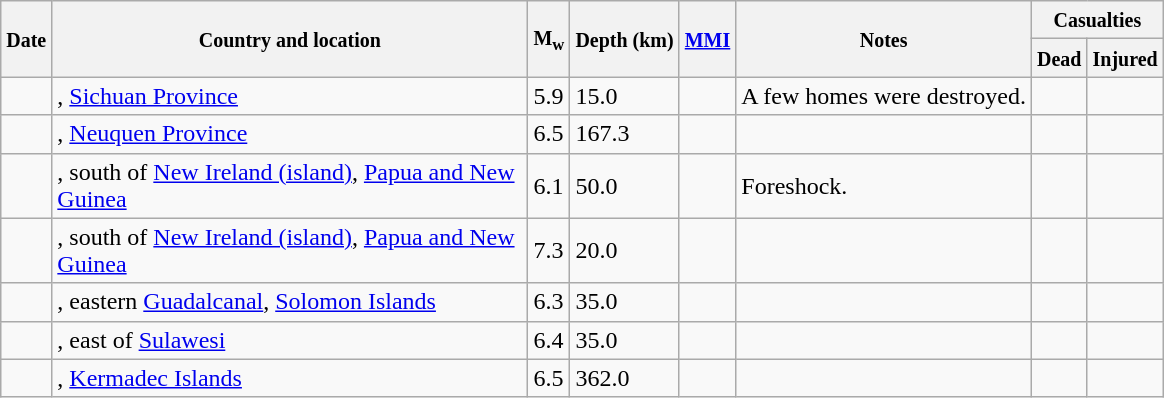<table class="wikitable sortable sort-under" style="border:1px black; margin-left:1em;">
<tr>
<th rowspan="2"><small>Date</small></th>
<th rowspan="2" style="width: 310px"><small>Country and location</small></th>
<th rowspan="2"><small>M<sub>w</sub></small></th>
<th rowspan="2"><small>Depth (km)</small></th>
<th rowspan="2"><small><a href='#'>MMI</a></small></th>
<th rowspan="2" class="unsortable"><small>Notes</small></th>
<th colspan="2"><small>Casualties</small></th>
</tr>
<tr>
<th><small>Dead</small></th>
<th><small>Injured</small></th>
</tr>
<tr>
<td></td>
<td>, <a href='#'>Sichuan Province</a></td>
<td>5.9</td>
<td>15.0</td>
<td></td>
<td>A few homes were destroyed.</td>
<td></td>
<td></td>
</tr>
<tr>
<td></td>
<td>, <a href='#'>Neuquen Province</a></td>
<td>6.5</td>
<td>167.3</td>
<td></td>
<td></td>
<td></td>
<td></td>
</tr>
<tr>
<td></td>
<td>, south of <a href='#'>New Ireland (island)</a>, <a href='#'>Papua and New Guinea</a></td>
<td>6.1</td>
<td>50.0</td>
<td></td>
<td>Foreshock.</td>
<td></td>
<td></td>
</tr>
<tr>
<td></td>
<td>, south of <a href='#'>New Ireland (island)</a>, <a href='#'>Papua and New Guinea</a></td>
<td>7.3</td>
<td>20.0</td>
<td></td>
<td></td>
<td></td>
<td></td>
</tr>
<tr>
<td></td>
<td>, eastern <a href='#'>Guadalcanal</a>, <a href='#'>Solomon Islands</a></td>
<td>6.3</td>
<td>35.0</td>
<td></td>
<td></td>
<td></td>
<td></td>
</tr>
<tr>
<td></td>
<td>, east of <a href='#'>Sulawesi</a></td>
<td>6.4</td>
<td>35.0</td>
<td></td>
<td></td>
<td></td>
<td></td>
</tr>
<tr>
<td></td>
<td>, <a href='#'>Kermadec Islands</a></td>
<td>6.5</td>
<td>362.0</td>
<td></td>
<td></td>
<td></td>
<td></td>
</tr>
</table>
